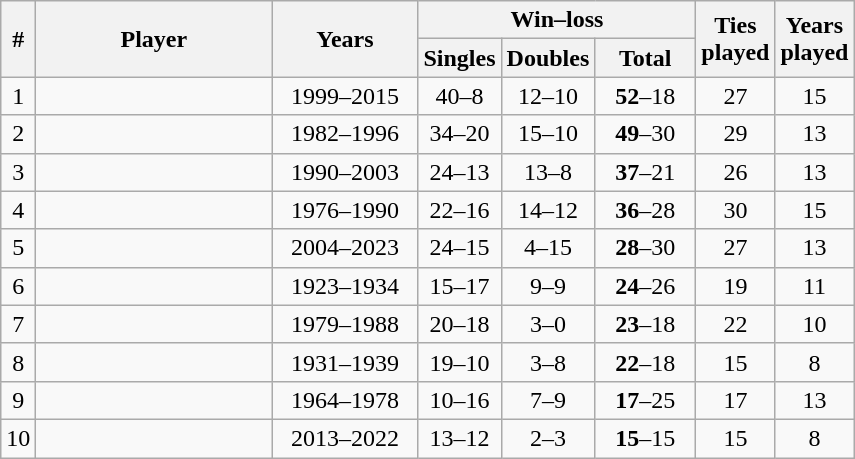<table class="wikitable sortable nowrap" style=text-align:center>
<tr>
<th rowspan=2>#</th>
<th rowspan=2 width=150>Player</th>
<th rowspan=2 width=90>Years</th>
<th colspan=3>Win–loss</th>
<th rowspan=2>Ties<br>played</th>
<th rowspan=2>Years<br>played</th>
</tr>
<tr>
<th>Singles</th>
<th>Doubles</th>
<th width=60>Total</th>
</tr>
<tr>
<td>1</td>
<td style="text-align:left;"></td>
<td>1999–2015</td>
<td>40–8</td>
<td>12–10</td>
<td><strong>52</strong>–18</td>
<td>27</td>
<td>15</td>
</tr>
<tr>
<td>2</td>
<td style="text-align:left;"></td>
<td>1982–1996</td>
<td>34–20</td>
<td>15–10</td>
<td><strong>49</strong>–30</td>
<td>29</td>
<td>13</td>
</tr>
<tr>
<td>3</td>
<td style="text-align:left;"></td>
<td>1990–2003</td>
<td>24–13</td>
<td>13–8</td>
<td><strong>37</strong>–21</td>
<td>26</td>
<td>13</td>
</tr>
<tr>
<td>4</td>
<td style="text-align:left;"></td>
<td>1976–1990</td>
<td>22–16</td>
<td>14–12</td>
<td><strong>36</strong>–28</td>
<td>30</td>
<td>15</td>
</tr>
<tr>
<td>5</td>
<td style="text-align:left;"><strong></strong></td>
<td>2004–2023</td>
<td>24–15</td>
<td>4–15</td>
<td><strong>28</strong>–30</td>
<td>27</td>
<td>13</td>
</tr>
<tr>
<td>6</td>
<td style="text-align:left;"></td>
<td>1923–1934</td>
<td>15–17</td>
<td>9–9</td>
<td><strong>24</strong>–26</td>
<td>19</td>
<td>11</td>
</tr>
<tr>
<td>7</td>
<td style="text-align:left;"></td>
<td>1979–1988</td>
<td>20–18</td>
<td>3–0</td>
<td><strong>23</strong>–18</td>
<td>22</td>
<td>10</td>
</tr>
<tr>
<td>8</td>
<td style="text-align:left;"></td>
<td>1931–1939</td>
<td>19–10</td>
<td>3–8</td>
<td><strong>22</strong>–18</td>
<td>15</td>
<td>8</td>
</tr>
<tr>
<td>9</td>
<td style="text-align:left;"></td>
<td>1964–1978</td>
<td>10–16</td>
<td>7–9</td>
<td><strong>17</strong>–25</td>
<td>17</td>
<td>13</td>
</tr>
<tr>
<td>10</td>
<td style="text-align:left;"><strong></strong></td>
<td>2013–2022</td>
<td>13–12</td>
<td>2–3</td>
<td><strong>15</strong>–15</td>
<td>15</td>
<td>8</td>
</tr>
</table>
